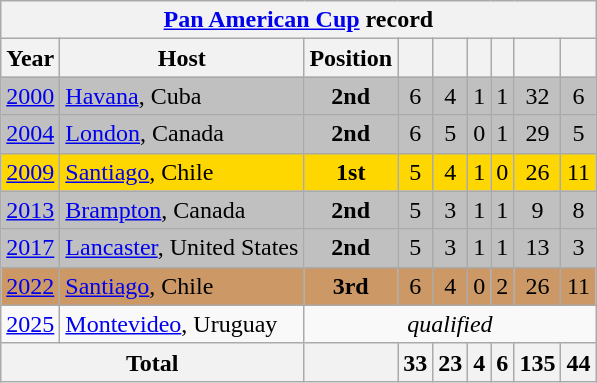<table class="wikitable" style="text-align: center;">
<tr>
<th colspan=9><a href='#'>Pan American Cup</a> record</th>
</tr>
<tr>
<th>Year</th>
<th>Host</th>
<th>Position</th>
<th></th>
<th></th>
<th></th>
<th></th>
<th></th>
<th></th>
</tr>
<tr bgcolor=silver>
<td><a href='#'>2000</a></td>
<td align=left> <a href='#'>Havana</a>, Cuba</td>
<td><strong>2nd</strong></td>
<td>6</td>
<td>4</td>
<td>1</td>
<td>1</td>
<td>32</td>
<td>6</td>
</tr>
<tr bgcolor=silver>
<td><a href='#'>2004</a></td>
<td align=left> <a href='#'>London</a>, Canada</td>
<td><strong>2nd</strong></td>
<td>6</td>
<td>5</td>
<td>0</td>
<td>1</td>
<td>29</td>
<td>5</td>
</tr>
<tr bgcolor=gold>
<td><a href='#'>2009</a></td>
<td align=left> <a href='#'>Santiago</a>, Chile</td>
<td><strong>1st</strong></td>
<td>5</td>
<td>4</td>
<td>1</td>
<td>0</td>
<td>26</td>
<td>11</td>
</tr>
<tr bgcolor=silver>
<td><a href='#'>2013</a></td>
<td align=left> <a href='#'>Brampton</a>, Canada</td>
<td><strong>2nd</strong></td>
<td>5</td>
<td>3</td>
<td>1</td>
<td>1</td>
<td>9</td>
<td>8</td>
</tr>
<tr bgcolor=silver>
<td><a href='#'>2017</a></td>
<td align=left> <a href='#'>Lancaster</a>, United States</td>
<td><strong>2nd</strong></td>
<td>5</td>
<td>3</td>
<td>1</td>
<td>1</td>
<td>13</td>
<td>3</td>
</tr>
<tr bgcolor=cc9966>
<td><a href='#'>2022</a></td>
<td align=left> <a href='#'>Santiago</a>, Chile</td>
<td><strong>3rd</strong></td>
<td>6</td>
<td>4</td>
<td>0</td>
<td>2</td>
<td>26</td>
<td>11</td>
</tr>
<tr>
<td><a href='#'>2025</a></td>
<td align=left> <a href='#'>Montevideo</a>, Uruguay</td>
<td colspan=7><em>qualified</em></td>
</tr>
<tr>
<th colspan=2>Total</th>
<th></th>
<th>33</th>
<th>23</th>
<th>4</th>
<th>6</th>
<th>135</th>
<th>44</th>
</tr>
</table>
